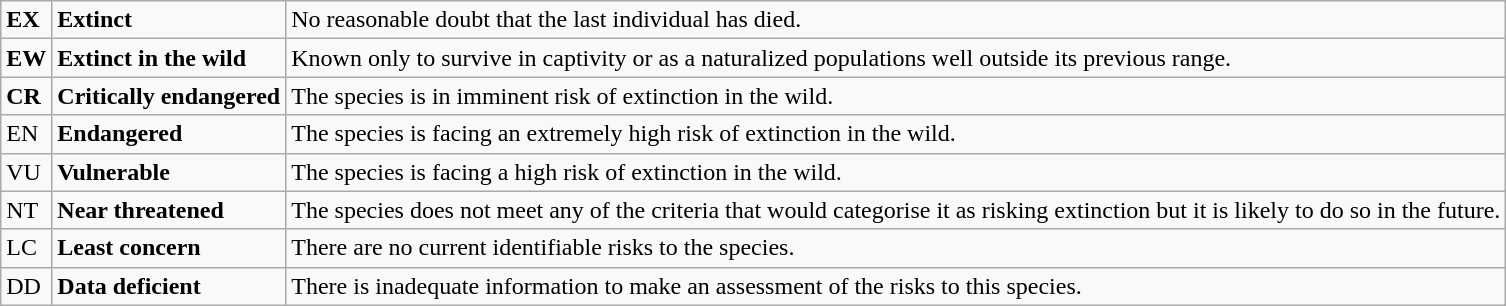<table class="wikitable" style="text-align:left">
<tr>
<td><strong>EX</strong></td>
<td><strong>Extinct</strong></td>
<td>No reasonable doubt that the last individual has died.</td>
</tr>
<tr>
<td><strong>E</strong><span><strong>W</strong></span></td>
<td><strong>Extinct in the wild</strong></td>
<td>Known only to survive in captivity or as a naturalized populations well outside its previous range.</td>
</tr>
<tr>
<td><span><strong>CR</strong></span></td>
<td><strong>Critically endangered</strong></td>
<td>The species is in imminent risk of extinction in the wild.</td>
</tr>
<tr>
<td><span>EN</span></td>
<td><strong>Endangered</strong></td>
<td>The species is facing an extremely high risk of extinction in the wild.</td>
</tr>
<tr>
<td><span>VU</span></td>
<td><strong>Vulnerable</strong></td>
<td>The species is facing a high risk of extinction in the wild.</td>
</tr>
<tr>
<td><span>NT</span></td>
<td><strong>Near threatened</strong></td>
<td>The species does not meet any of the criteria that would categorise it as risking extinction but it is likely to do so in the future.</td>
</tr>
<tr>
<td>LC</td>
<td><strong>Least concern</strong></td>
<td>There are no current identifiable risks to the species.</td>
</tr>
<tr>
<td><span>DD</span></td>
<td><strong>Data deficient</strong></td>
<td>There is inadequate information to make an assessment of the risks to this species.</td>
</tr>
</table>
